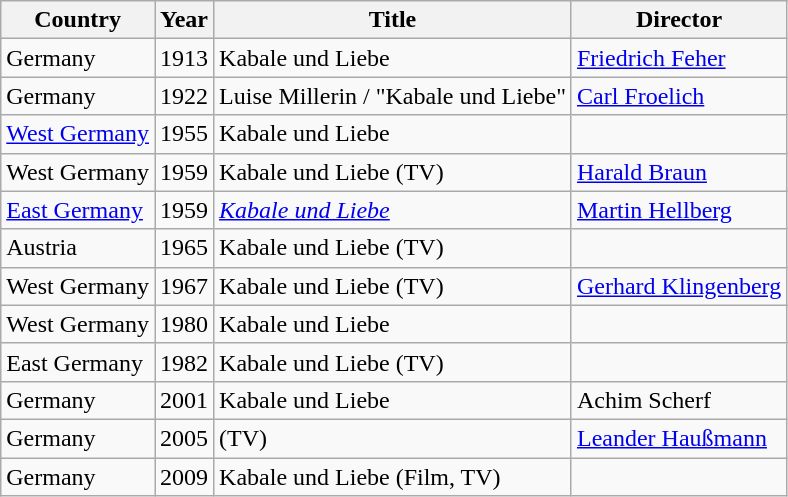<table class="wikitable">
<tr>
<th>Country</th>
<th>Year</th>
<th>Title</th>
<th>Director</th>
</tr>
<tr>
<td>Germany</td>
<td>1913</td>
<td>Kabale und Liebe</td>
<td><a href='#'>Friedrich Feher</a></td>
</tr>
<tr>
<td>Germany</td>
<td>1922</td>
<td>Luise Millerin / "Kabale und Liebe"</td>
<td><a href='#'>Carl Froelich</a></td>
</tr>
<tr>
<td><a href='#'>West Germany</a></td>
<td>1955</td>
<td>Kabale und Liebe</td>
<td></td>
</tr>
<tr>
<td>West Germany</td>
<td>1959</td>
<td>Kabale und Liebe (TV)</td>
<td><a href='#'>Harald Braun</a></td>
</tr>
<tr>
<td><a href='#'>East Germany</a></td>
<td>1959</td>
<td><em><a href='#'>Kabale und Liebe</a></em></td>
<td><a href='#'>Martin Hellberg</a></td>
</tr>
<tr>
<td>Austria</td>
<td>1965</td>
<td>Kabale und Liebe (TV)</td>
<td></td>
</tr>
<tr>
<td>West Germany</td>
<td>1967</td>
<td>Kabale und Liebe (TV)</td>
<td><a href='#'>Gerhard Klingenberg</a></td>
</tr>
<tr>
<td>West Germany</td>
<td>1980</td>
<td>Kabale und Liebe</td>
<td></td>
</tr>
<tr>
<td>East Germany</td>
<td>1982</td>
<td>Kabale und Liebe (TV)</td>
<td></td>
</tr>
<tr>
<td>Germany</td>
<td>2001</td>
<td>Kabale und Liebe</td>
<td>Achim Scherf</td>
</tr>
<tr>
<td>Germany</td>
<td>2005</td>
<td> (TV)</td>
<td><a href='#'>Leander Haußmann</a></td>
</tr>
<tr>
<td>Germany</td>
<td>2009</td>
<td>Kabale und Liebe (Film, TV)</td>
<td></td>
</tr>
</table>
